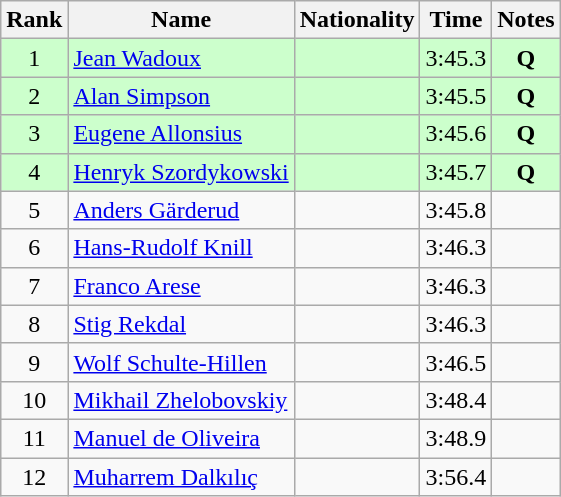<table class="wikitable sortable" style="text-align:center">
<tr>
<th>Rank</th>
<th>Name</th>
<th>Nationality</th>
<th>Time</th>
<th>Notes</th>
</tr>
<tr bgcolor=ccffcc>
<td>1</td>
<td align=left><a href='#'>Jean Wadoux</a></td>
<td align=left></td>
<td>3:45.3</td>
<td><strong>Q</strong></td>
</tr>
<tr bgcolor=ccffcc>
<td>2</td>
<td align=left><a href='#'>Alan Simpson</a></td>
<td align=left></td>
<td>3:45.5</td>
<td><strong>Q</strong></td>
</tr>
<tr bgcolor=ccffcc>
<td>3</td>
<td align=left><a href='#'>Eugene Allonsius</a></td>
<td align=left></td>
<td>3:45.6</td>
<td><strong>Q</strong></td>
</tr>
<tr bgcolor=ccffcc>
<td>4</td>
<td align=left><a href='#'>Henryk Szordykowski</a></td>
<td align=left></td>
<td>3:45.7</td>
<td><strong>Q</strong></td>
</tr>
<tr>
<td>5</td>
<td align=left><a href='#'>Anders Gärderud</a></td>
<td align=left></td>
<td>3:45.8</td>
<td></td>
</tr>
<tr>
<td>6</td>
<td align=left><a href='#'>Hans-Rudolf Knill</a></td>
<td align=left></td>
<td>3:46.3</td>
<td></td>
</tr>
<tr>
<td>7</td>
<td align=left><a href='#'>Franco Arese</a></td>
<td align=left></td>
<td>3:46.3</td>
<td></td>
</tr>
<tr>
<td>8</td>
<td align=left><a href='#'>Stig Rekdal</a></td>
<td align=left></td>
<td>3:46.3</td>
<td></td>
</tr>
<tr>
<td>9</td>
<td align=left><a href='#'>Wolf Schulte-Hillen</a></td>
<td align=left></td>
<td>3:46.5</td>
<td></td>
</tr>
<tr>
<td>10</td>
<td align=left><a href='#'>Mikhail Zhelobovskiy</a></td>
<td align=left></td>
<td>3:48.4</td>
<td></td>
</tr>
<tr>
<td>11</td>
<td align=left><a href='#'>Manuel de Oliveira</a></td>
<td align=left></td>
<td>3:48.9</td>
<td></td>
</tr>
<tr>
<td>12</td>
<td align=left><a href='#'>Muharrem Dalkılıç</a></td>
<td align=left></td>
<td>3:56.4</td>
<td></td>
</tr>
</table>
